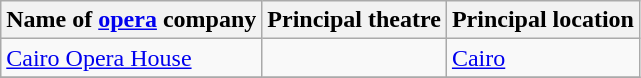<table class="wikitable">
<tr>
<th>Name of <a href='#'>opera</a> company</th>
<th>Principal theatre</th>
<th>Principal location</th>
</tr>
<tr>
<td><a href='#'>Cairo Opera House</a></td>
<td></td>
<td><a href='#'>Cairo</a></td>
</tr>
<tr>
</tr>
</table>
